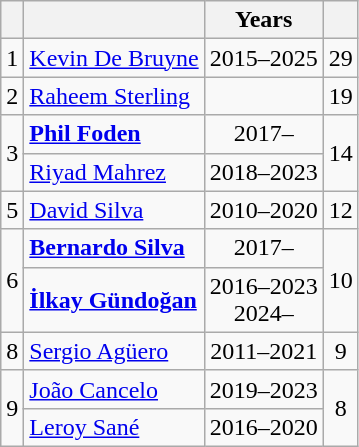<table class="wikitable plainrowheaders sortable" style="text-align:center">
<tr>
<th></th>
<th></th>
<th>Years</th>
<th></th>
</tr>
<tr>
<td>1</td>
<td align="left"> <a href='#'>Kevin De Bruyne</a></td>
<td>2015–2025</td>
<td>29</td>
</tr>
<tr>
<td>2</td>
<td align="left"> <a href='#'>Raheem Sterling</a></td>
<td></td>
<td>19</td>
</tr>
<tr>
<td rowspan="2">3</td>
<td align="left"> <strong><a href='#'>Phil Foden</a></strong></td>
<td>2017–</td>
<td rowspan="2">14</td>
</tr>
<tr>
<td align="left"> <a href='#'>Riyad Mahrez</a></td>
<td>2018–2023</td>
</tr>
<tr>
<td>5</td>
<td align="left"> <a href='#'>David Silva</a></td>
<td>2010–2020</td>
<td>12</td>
</tr>
<tr>
<td rowspan="2">6</td>
<td align="left"> <strong><a href='#'>Bernardo Silva</a></strong></td>
<td>2017–</td>
<td rowspan="2">10</td>
</tr>
<tr>
<td align="left"> <strong><a href='#'>İlkay Gündoğan</a></strong></td>
<td>2016–2023<br>2024–</td>
</tr>
<tr>
<td>8</td>
<td align="left"> <a href='#'>Sergio Agüero</a></td>
<td>2011–2021</td>
<td>9</td>
</tr>
<tr>
<td rowspan="2">9</td>
<td align="left"> <a href='#'>João Cancelo</a></td>
<td>2019–2023</td>
<td rowspan="2">8</td>
</tr>
<tr>
<td align="left"> <a href='#'>Leroy Sané</a></td>
<td>2016–2020</td>
</tr>
</table>
